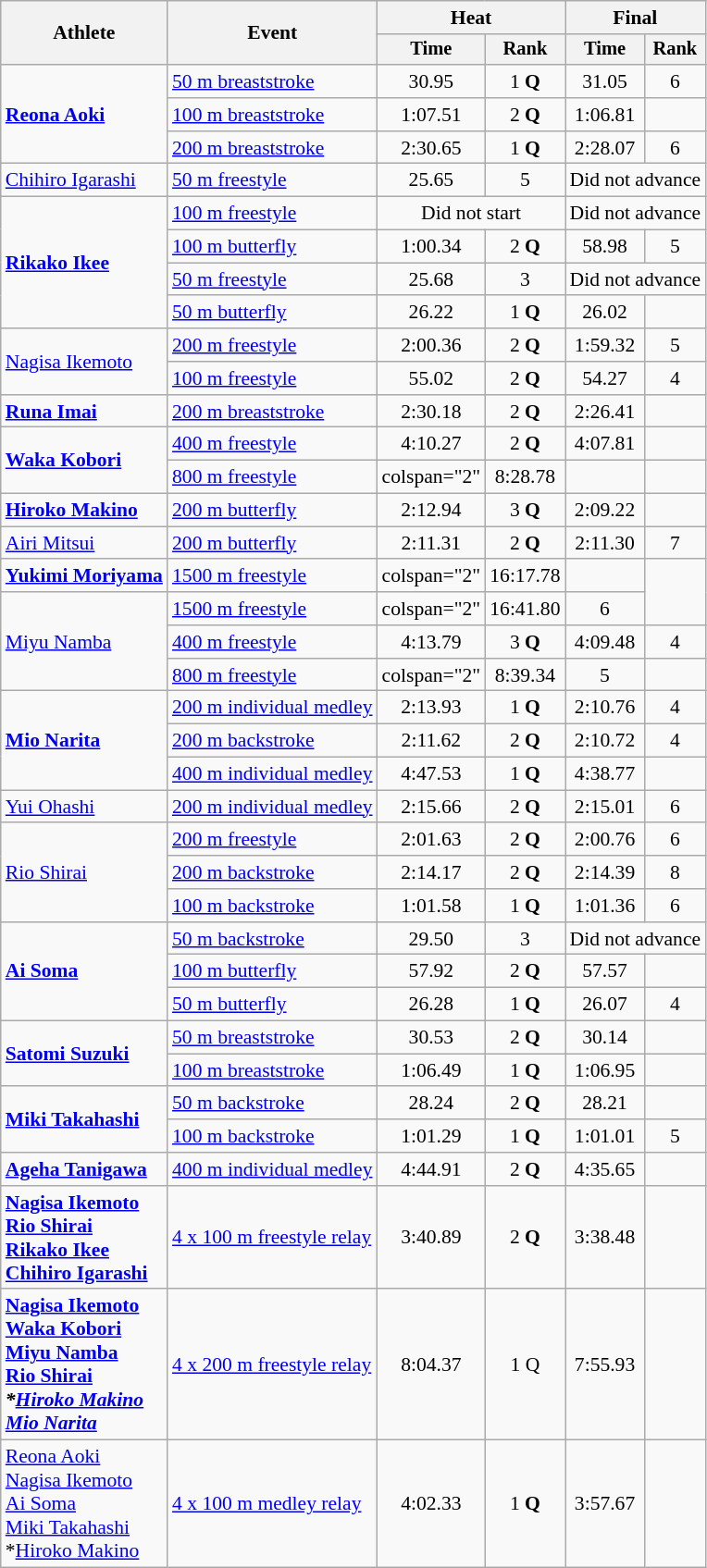<table class=wikitable style="font-size:90%">
<tr>
<th rowspan="2">Athlete</th>
<th rowspan="2">Event</th>
<th colspan="2">Heat</th>
<th colspan="2">Final</th>
</tr>
<tr style="font-size:95%">
<th>Time</th>
<th>Rank</th>
<th>Time</th>
<th>Rank</th>
</tr>
<tr align=center>
<td rowspan="3" align=left><strong><a href='#'>Reona Aoki</a></strong></td>
<td align=left><a href='#'>50 m breaststroke</a></td>
<td>30.95</td>
<td>1 <strong>Q</strong></td>
<td>31.05</td>
<td>6</td>
</tr>
<tr align=center>
<td align=left><a href='#'>100 m breaststroke</a></td>
<td>1:07.51</td>
<td>2 <strong>Q</strong></td>
<td>1:06.81</td>
<td></td>
</tr>
<tr align=center>
<td align=left><a href='#'>200 m breaststroke</a></td>
<td>2:30.65</td>
<td>1 <strong>Q</strong></td>
<td>2:28.07</td>
<td>6</td>
</tr>
<tr align=center>
<td align=left><a href='#'>Chihiro Igarashi</a></td>
<td align=left><a href='#'>50 m freestyle</a></td>
<td>25.65</td>
<td>5</td>
<td colspan="2">Did not advance</td>
</tr>
<tr align=center>
<td rowspan="4" align=left><strong><a href='#'>Rikako Ikee</a></strong></td>
<td align=left><a href='#'>100 m freestyle</a></td>
<td colspan="2">Did not start</td>
<td colspan="2">Did not advance</td>
</tr>
<tr align=center>
<td align=left><a href='#'>100 m butterfly</a></td>
<td>1:00.34</td>
<td>2 <strong>Q</strong></td>
<td>58.98</td>
<td>5</td>
</tr>
<tr align=center>
<td align=left><a href='#'>50 m freestyle</a></td>
<td>25.68</td>
<td>3</td>
<td colspan="2">Did not advance</td>
</tr>
<tr align=center>
<td align=left><a href='#'>50 m butterfly</a></td>
<td>26.22</td>
<td>1 <strong>Q</strong></td>
<td>26.02</td>
<td></td>
</tr>
<tr align=center>
<td rowspan="2" align=left><a href='#'>Nagisa Ikemoto</a></td>
<td align=left><a href='#'>200 m freestyle</a></td>
<td>2:00.36</td>
<td>2 <strong>Q</strong></td>
<td>1:59.32</td>
<td>5</td>
</tr>
<tr align=center>
<td align=left><a href='#'>100 m freestyle</a></td>
<td>55.02</td>
<td>2 <strong>Q</strong></td>
<td>54.27</td>
<td>4</td>
</tr>
<tr align=center>
<td align=left><strong><a href='#'>Runa Imai</a></strong></td>
<td align=left><a href='#'>200 m breaststroke</a></td>
<td>2:30.18</td>
<td>2 <strong>Q</strong></td>
<td>2:26.41</td>
<td></td>
</tr>
<tr align=center>
<td align=left rowspan="2"><strong><a href='#'>Waka Kobori</a></strong></td>
<td align=left><a href='#'>400 m freestyle</a></td>
<td>4:10.27</td>
<td>2 <strong>Q</strong></td>
<td>4:07.81</td>
<td></td>
</tr>
<tr align=center>
<td align=left><a href='#'>800 m freestyle</a></td>
<td>colspan="2" </td>
<td>8:28.78</td>
<td></td>
</tr>
<tr align=center>
<td align=left><strong><a href='#'>Hiroko Makino</a></strong></td>
<td align=left><a href='#'>200 m butterfly</a></td>
<td>2:12.94</td>
<td>3 <strong>Q</strong></td>
<td>2:09.22</td>
<td></td>
</tr>
<tr align=center>
<td align=left><a href='#'>Airi Mitsui</a></td>
<td align=left><a href='#'>200 m butterfly</a></td>
<td>2:11.31</td>
<td>2 <strong>Q</strong></td>
<td>2:11.30</td>
<td>7</td>
</tr>
<tr align=center>
<td align=left><strong><a href='#'>Yukimi Moriyama</a></strong></td>
<td align=left><a href='#'>1500 m freestyle</a></td>
<td>colspan="2" </td>
<td>16:17.78</td>
<td></td>
</tr>
<tr align=center>
<td rowspan="3" align=left><a href='#'>Miyu Namba</a></td>
<td align=left><a href='#'>1500 m freestyle</a></td>
<td>colspan="2" </td>
<td>16:41.80</td>
<td>6</td>
</tr>
<tr align=center>
<td align=left><a href='#'>400 m freestyle</a></td>
<td>4:13.79</td>
<td>3 <strong>Q</strong></td>
<td>4:09.48</td>
<td>4</td>
</tr>
<tr align=center>
<td align=left><a href='#'>800 m freestyle</a></td>
<td>colspan="2" </td>
<td>8:39.34</td>
<td>5</td>
</tr>
<tr align=center>
<td rowspan="3" align=left><strong><a href='#'>Mio Narita</a></strong></td>
<td align=left><a href='#'>200 m individual medley</a></td>
<td>2:13.93</td>
<td>1 <strong>Q</strong></td>
<td>2:10.76</td>
<td>4</td>
</tr>
<tr align=center>
<td align=left><a href='#'>200 m backstroke</a></td>
<td>2:11.62</td>
<td>2 <strong>Q</strong></td>
<td>2:10.72</td>
<td>4</td>
</tr>
<tr align=center>
<td align=left><a href='#'>400 m individual medley</a></td>
<td>4:47.53</td>
<td>1 <strong>Q</strong></td>
<td>4:38.77</td>
<td></td>
</tr>
<tr align=center>
<td align=left><a href='#'>Yui Ohashi</a></td>
<td align=left><a href='#'>200 m individual medley</a></td>
<td>2:15.66</td>
<td>2 <strong>Q</strong></td>
<td>2:15.01</td>
<td>6</td>
</tr>
<tr align=center>
<td rowspan="3" align=left><a href='#'>Rio Shirai</a></td>
<td align=left><a href='#'>200 m freestyle</a></td>
<td>2:01.63</td>
<td>2 <strong>Q</strong></td>
<td>2:00.76</td>
<td>6</td>
</tr>
<tr align=center>
<td align=left><a href='#'>200 m backstroke</a></td>
<td>2:14.17</td>
<td>2 <strong>Q</strong></td>
<td>2:14.39</td>
<td>8</td>
</tr>
<tr align=center>
<td align=left><a href='#'>100 m backstroke</a></td>
<td>1:01.58</td>
<td>1 <strong>Q</strong></td>
<td>1:01.36</td>
<td>6</td>
</tr>
<tr align=center>
<td rowspan="3" align=left><strong><a href='#'>Ai Soma</a></strong></td>
<td align=left><a href='#'>50 m backstroke</a></td>
<td>29.50</td>
<td>3</td>
<td colspan="2">Did not advance</td>
</tr>
<tr align=center>
<td align=left><a href='#'>100 m butterfly</a></td>
<td>57.92</td>
<td>2 <strong>Q</strong></td>
<td>57.57</td>
<td></td>
</tr>
<tr align=center>
<td align=left><a href='#'>50 m butterfly</a></td>
<td>26.28</td>
<td>1 <strong>Q</strong></td>
<td>26.07</td>
<td>4</td>
</tr>
<tr align=center>
<td rowspan="2" align=left><strong><a href='#'>Satomi Suzuki</a></strong></td>
<td align=left><a href='#'>50 m breaststroke</a></td>
<td>30.53</td>
<td>2 <strong>Q</strong></td>
<td>30.14</td>
<td></td>
</tr>
<tr align=center>
<td align=left><a href='#'>100 m breaststroke</a></td>
<td>1:06.49</td>
<td>1 <strong>Q</strong></td>
<td>1:06.95</td>
<td></td>
</tr>
<tr align=center>
<td rowspan="2" align=left><strong><a href='#'>Miki Takahashi</a></strong></td>
<td align=left><a href='#'>50 m backstroke</a></td>
<td>28.24</td>
<td>2 <strong>Q</strong></td>
<td>28.21</td>
<td></td>
</tr>
<tr align=center>
<td align=left><a href='#'>100 m backstroke</a></td>
<td>1:01.29</td>
<td>1 <strong>Q</strong></td>
<td>1:01.01</td>
<td>5</td>
</tr>
<tr align=center>
<td align=left><strong><a href='#'>Ageha Tanigawa</a></strong></td>
<td align=left><a href='#'>400 m individual medley</a></td>
<td>4:44.91</td>
<td>2 <strong>Q</strong></td>
<td>4:35.65</td>
<td></td>
</tr>
<tr align=center>
<td align=left><strong><a href='#'>Nagisa Ikemoto</a><br><a href='#'>Rio Shirai</a><br><a href='#'>Rikako Ikee</a><br><a href='#'>Chihiro Igarashi</a></strong></td>
<td align=left><a href='#'>4 x 100 m freestyle relay</a></td>
<td>3:40.89</td>
<td>2 <strong>Q</strong></td>
<td>3:38.48</td>
<td></td>
</tr>
<tr align=center>
<td align=left><strong><a href='#'>Nagisa Ikemoto</a><br><a href='#'>Waka Kobori</a><br><a href='#'>Miyu Namba</a><br><a href='#'>Rio Shirai</a><br><em>*<a href='#'>Hiroko Makino</a><br><a href='#'>Mio Narita</a><strong><em></td>
<td align=left><a href='#'>4 x 200 m freestyle relay</a></td>
<td>8:04.37</td>
<td>1 </strong>Q<strong></td>
<td>7:55.93</td>
<td></td>
</tr>
<tr align=center>
<td align=left></strong><a href='#'>Reona Aoki</a><br><a href='#'>Nagisa Ikemoto</a><br><a href='#'>Ai Soma</a><br><a href='#'>Miki Takahashi</a><br></em>*<a href='#'>Hiroko Makino</a></em></strong></td>
<td align=left><a href='#'>4 x 100 m medley relay</a></td>
<td>4:02.33</td>
<td>1 <strong>Q</strong></td>
<td>3:57.67</td>
<td></td>
</tr>
</table>
